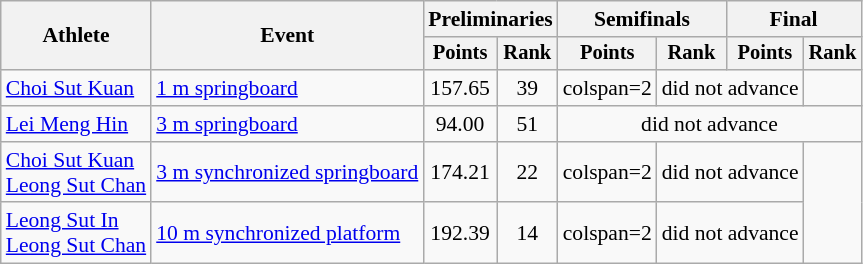<table class="wikitable" style="text-align:center; font-size:90%">
<tr>
<th rowspan=2>Athlete</th>
<th rowspan=2>Event</th>
<th colspan=2>Preliminaries</th>
<th colspan=2>Semifinals</th>
<th colspan=2>Final</th>
</tr>
<tr style="font-size:95%">
<th>Points</th>
<th>Rank</th>
<th>Points</th>
<th>Rank</th>
<th>Points</th>
<th>Rank</th>
</tr>
<tr>
<td align=left><a href='#'>Choi Sut Kuan</a></td>
<td align=left><a href='#'>1 m springboard</a></td>
<td>157.65</td>
<td>39</td>
<td>colspan=2 </td>
<td colspan=2>did not advance</td>
</tr>
<tr>
<td align=left><a href='#'>Lei Meng Hin</a></td>
<td align=left><a href='#'>3 m springboard</a></td>
<td>94.00</td>
<td>51</td>
<td colspan=4>did not advance</td>
</tr>
<tr>
<td align=left><a href='#'>Choi Sut Kuan</a><br><a href='#'>Leong Sut Chan</a></td>
<td align=left><a href='#'>3 m synchronized springboard</a></td>
<td>174.21</td>
<td>22</td>
<td>colspan=2 </td>
<td colspan=2>did not advance</td>
</tr>
<tr>
<td align=left><a href='#'>Leong Sut In</a><br><a href='#'>Leong Sut Chan</a></td>
<td align=left><a href='#'>10 m synchronized platform</a></td>
<td>192.39</td>
<td>14</td>
<td>colspan=2 </td>
<td colspan=2>did not advance</td>
</tr>
</table>
